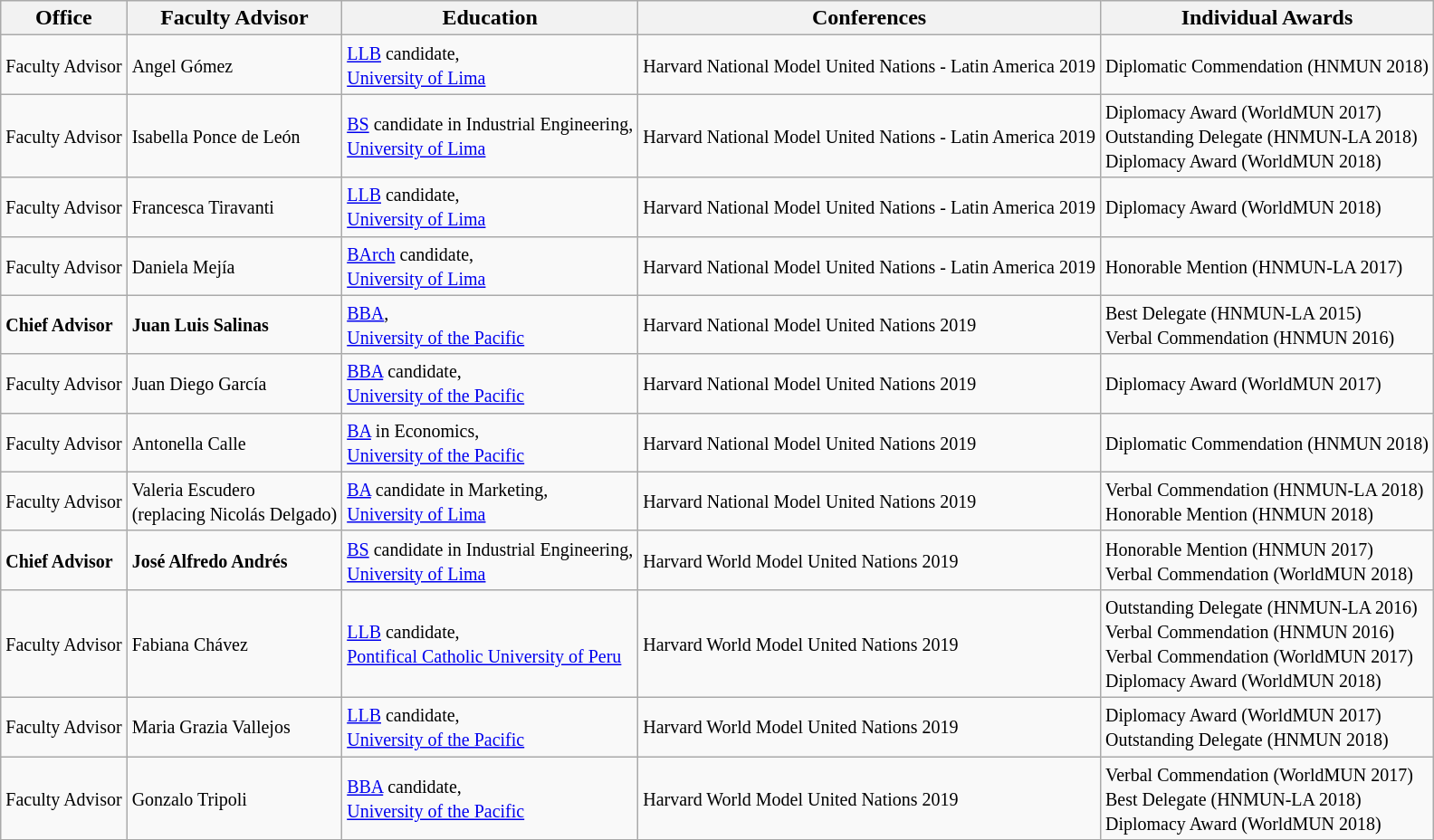<table class="wikitable sortable" style="text-align:left">
<tr>
<th>Office</th>
<th>Faculty Advisor</th>
<th>Education</th>
<th>Conferences</th>
<th>Individual Awards</th>
</tr>
<tr>
<td><small>Faculty Advisor</small></td>
<td><small>Angel Gómez</small></td>
<td><small><a href='#'>LLB</a> candidate,<br>  <a href='#'>University of Lima</a></small></td>
<td><small> Harvard National Model United Nations - Latin America 2019</small></td>
<td><small>Diplomatic Commendation (HNMUN 2018)</small></td>
</tr>
<tr>
<td><small>Faculty Advisor</small></td>
<td><small>Isabella Ponce de León</small></td>
<td><small><a href='#'>BS</a> candidate in Industrial Engineering,<br>  <a href='#'>University of Lima</a></small></td>
<td><small> Harvard National Model United Nations - Latin America 2019</small></td>
<td><small>Diplomacy Award (WorldMUN 2017)<br>Outstanding Delegate (HNMUN-LA 2018)<br>Diplomacy Award (WorldMUN 2018)</small></td>
</tr>
<tr>
<td><small>Faculty Advisor</small></td>
<td><small>Francesca Tiravanti</small></td>
<td><small><a href='#'>LLB</a> candidate,<br>  <a href='#'>University of Lima</a></small></td>
<td><small> Harvard National Model United Nations - Latin America 2019</small></td>
<td><small>Diplomacy Award (WorldMUN 2018)</small></td>
</tr>
<tr>
<td><small>Faculty Advisor</small></td>
<td><small>Daniela Mejía</small></td>
<td><small><a href='#'>BArch</a> candidate,<br>  <a href='#'>University of Lima</a></small></td>
<td><small> Harvard National Model United Nations - Latin America 2019</small></td>
<td><small>Honorable Mention (HNMUN-LA 2017)</small></td>
</tr>
<tr>
<td><small><strong>Chief Advisor</strong></small></td>
<td><small><strong>Juan Luis Salinas</strong></small></td>
<td><small><a href='#'>BBA</a>,<br>  <a href='#'>University of the Pacific</a></small></td>
<td><small> Harvard National Model United Nations 2019</small></td>
<td><small>Best Delegate (HNMUN-LA 2015)<br>Verbal Commendation (HNMUN 2016)</small></td>
</tr>
<tr>
<td><small>Faculty Advisor</small></td>
<td><small>Juan Diego García</small></td>
<td><small><a href='#'>BBA</a> candidate,<br>  <a href='#'>University of the Pacific</a></small></td>
<td><small> Harvard National Model United Nations 2019</small></td>
<td><small>Diplomacy Award (WorldMUN 2017)</small></td>
</tr>
<tr>
<td><small>Faculty Advisor</small></td>
<td><small>Antonella Calle</small></td>
<td><small><a href='#'>BA</a> in Economics,<br>  <a href='#'>University of the Pacific</a></small></td>
<td><small> Harvard National Model United Nations 2019</small></td>
<td><small>Diplomatic Commendation (HNMUN 2018)</small></td>
</tr>
<tr>
<td><small>Faculty Advisor</small></td>
<td><small>Valeria Escudero<br>(replacing Nicolás Delgado)</small></td>
<td><small><a href='#'>BA</a> candidate in Marketing,<br>  <a href='#'>University of Lima</a></small></td>
<td><small> Harvard National Model United Nations 2019</small></td>
<td><small>Verbal Commendation (HNMUN-LA 2018)<br>Honorable Mention (HNMUN 2018)</small></td>
</tr>
<tr>
<td><small><strong>Chief Advisor</strong></small></td>
<td><small><strong>José Alfredo Andrés</strong></small></td>
<td><small><a href='#'>BS</a> candidate in Industrial Engineering,<br>  <a href='#'>University of Lima</a></small></td>
<td><small> Harvard World Model United Nations 2019</small></td>
<td><small>Honorable Mention (HNMUN 2017)<br>Verbal Commendation (WorldMUN 2018)</small></td>
</tr>
<tr>
<td><small>Faculty Advisor</small></td>
<td><small>Fabiana Chávez</small></td>
<td><small><a href='#'>LLB</a> candidate,<br> <a href='#'>Pontifical Catholic University of Peru</a></small></td>
<td><small> Harvard World Model United Nations 2019</small></td>
<td><small>Outstanding Delegate (HNMUN-LA 2016)<br>Verbal Commendation (HNMUN 2016)<br>Verbal Commendation (WorldMUN 2017)<br>Diplomacy Award (WorldMUN 2018)</small></td>
</tr>
<tr>
<td><small>Faculty Advisor</small></td>
<td><small>Maria Grazia Vallejos</small></td>
<td><small><a href='#'>LLB</a> candidate,<br>  <a href='#'>University of the Pacific</a></small></td>
<td><small> Harvard World Model United Nations 2019</small></td>
<td><small>Diplomacy Award (WorldMUN 2017)<br>Outstanding Delegate (HNMUN 2018)</small></td>
</tr>
<tr>
<td><small>Faculty Advisor</small></td>
<td><small>Gonzalo Tripoli</small></td>
<td><small><a href='#'>BBA</a> candidate,<br>  <a href='#'>University of the Pacific</a></small></td>
<td><small> Harvard World Model United Nations 2019</small></td>
<td><small>Verbal Commendation (WorldMUN 2017)<br>Best Delegate (HNMUN-LA 2018)<br>Diplomacy Award (WorldMUN 2018)</small></td>
</tr>
<tr>
</tr>
</table>
